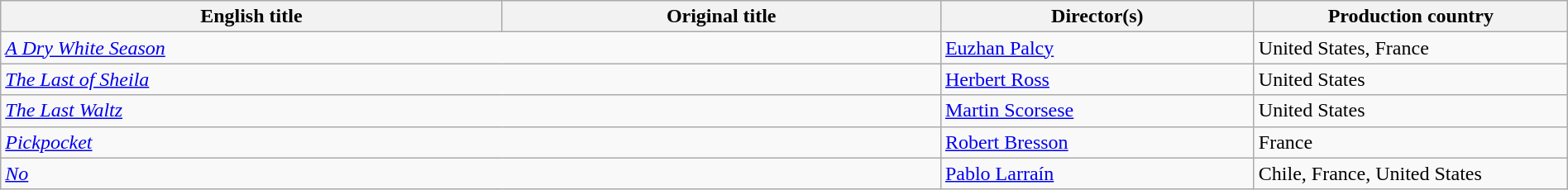<table class="wikitable" width=100%>
<tr>
<th scope="col" width="32%">English title</th>
<th scope="col" width="28%">Original title</th>
<th scope="col" width="20%">Director(s)</th>
<th scope="col" width="20%">Production country</th>
</tr>
<tr>
<td colspan=2><em><a href='#'>A Dry White Season</a></em></td>
<td><a href='#'>Euzhan Palcy</a></td>
<td>United States, France</td>
</tr>
<tr>
<td colspan=2><em><a href='#'>The Last of Sheila</a></em></td>
<td><a href='#'>Herbert Ross</a></td>
<td>United States</td>
</tr>
<tr>
<td colspan=2><em><a href='#'>The Last Waltz</a></em></td>
<td><a href='#'>Martin Scorsese</a></td>
<td>United States</td>
</tr>
<tr>
<td colspan=2><em><a href='#'>Pickpocket</a></em></td>
<td><a href='#'>Robert Bresson</a></td>
<td>France</td>
</tr>
<tr>
<td colspan=2><em><a href='#'>No</a></em></td>
<td><a href='#'>Pablo Larraín</a></td>
<td>Chile, France, United States</td>
</tr>
</table>
